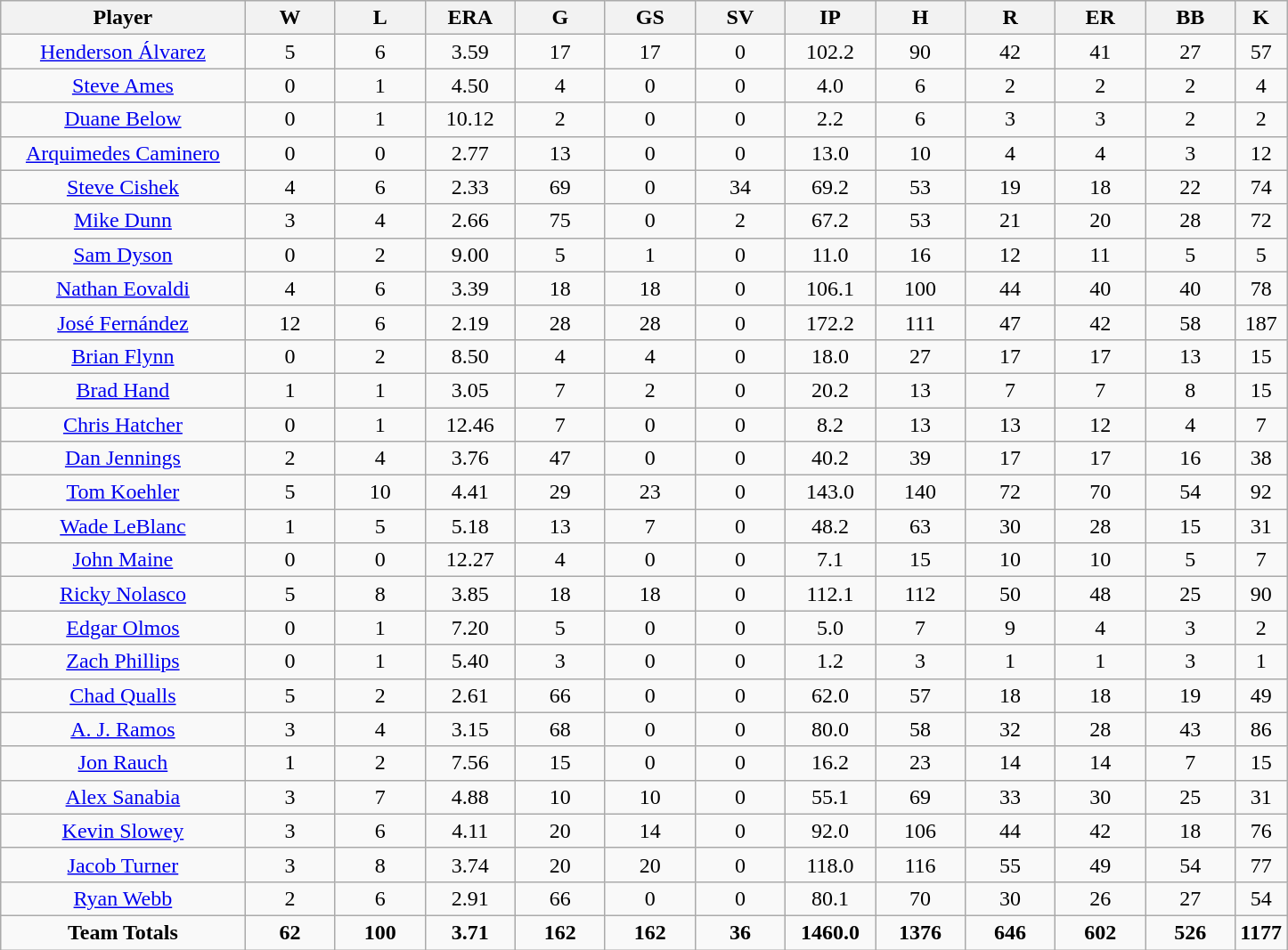<table class="wikitable sortable">
<tr>
<th bgcolor="#DDDDFF" width="19%">Player</th>
<th bgcolor="#DDDDFF" width="7%">W</th>
<th bgcolor="#DDDDFF" width="7%">L</th>
<th bgcolor="#DDDDFF" width="7%">ERA</th>
<th bgcolor="#DDDDFF" width="7%">G</th>
<th bgcolor="#DDDDFF" width="7%">GS</th>
<th bgcolor="#DDDDFF" width="7%">SV</th>
<th bgcolor="#DDDDFF" width="7%">IP</th>
<th bgcolor="#DDDDFF" width="7%">H</th>
<th bgcolor="#DDDDFF" width="7%">R</th>
<th bgcolor="#DDDDFF" width="7%">ER</th>
<th bgcolor="#DDDDFF" width="7%">BB</th>
<th bgcolor="#DDDDFF" width="7%">K</th>
</tr>
<tr align=center>
<td><a href='#'>Henderson Álvarez</a></td>
<td>5</td>
<td>6</td>
<td>3.59</td>
<td>17</td>
<td>17</td>
<td>0</td>
<td>102.2</td>
<td>90</td>
<td>42</td>
<td>41</td>
<td>27</td>
<td>57</td>
</tr>
<tr align=center>
<td><a href='#'>Steve Ames</a></td>
<td>0</td>
<td>1</td>
<td>4.50</td>
<td>4</td>
<td>0</td>
<td>0</td>
<td>4.0</td>
<td>6</td>
<td>2</td>
<td>2</td>
<td>2</td>
<td>4</td>
</tr>
<tr align=center>
<td><a href='#'>Duane Below</a></td>
<td>0</td>
<td>1</td>
<td>10.12</td>
<td>2</td>
<td>0</td>
<td>0</td>
<td>2.2</td>
<td>6</td>
<td>3</td>
<td>3</td>
<td>2</td>
<td>2</td>
</tr>
<tr align=center>
<td><a href='#'>Arquimedes Caminero</a></td>
<td>0</td>
<td>0</td>
<td>2.77</td>
<td>13</td>
<td>0</td>
<td>0</td>
<td>13.0</td>
<td>10</td>
<td>4</td>
<td>4</td>
<td>3</td>
<td>12</td>
</tr>
<tr align=center>
<td><a href='#'>Steve Cishek</a></td>
<td>4</td>
<td>6</td>
<td>2.33</td>
<td>69</td>
<td>0</td>
<td>34</td>
<td>69.2</td>
<td>53</td>
<td>19</td>
<td>18</td>
<td>22</td>
<td>74</td>
</tr>
<tr align=center>
<td><a href='#'>Mike Dunn</a></td>
<td>3</td>
<td>4</td>
<td>2.66</td>
<td>75</td>
<td>0</td>
<td>2</td>
<td>67.2</td>
<td>53</td>
<td>21</td>
<td>20</td>
<td>28</td>
<td>72</td>
</tr>
<tr align=center>
<td><a href='#'>Sam Dyson</a></td>
<td>0</td>
<td>2</td>
<td>9.00</td>
<td>5</td>
<td>1</td>
<td>0</td>
<td>11.0</td>
<td>16</td>
<td>12</td>
<td>11</td>
<td>5</td>
<td>5</td>
</tr>
<tr align=center>
<td><a href='#'>Nathan Eovaldi</a></td>
<td>4</td>
<td>6</td>
<td>3.39</td>
<td>18</td>
<td>18</td>
<td>0</td>
<td>106.1</td>
<td>100</td>
<td>44</td>
<td>40</td>
<td>40</td>
<td>78</td>
</tr>
<tr align=center>
<td><a href='#'>José Fernández</a></td>
<td>12</td>
<td>6</td>
<td>2.19</td>
<td>28</td>
<td>28</td>
<td>0</td>
<td>172.2</td>
<td>111</td>
<td>47</td>
<td>42</td>
<td>58</td>
<td>187</td>
</tr>
<tr align=center>
<td><a href='#'>Brian Flynn</a></td>
<td>0</td>
<td>2</td>
<td>8.50</td>
<td>4</td>
<td>4</td>
<td>0</td>
<td>18.0</td>
<td>27</td>
<td>17</td>
<td>17</td>
<td>13</td>
<td>15</td>
</tr>
<tr align=center>
<td><a href='#'>Brad Hand</a></td>
<td>1</td>
<td>1</td>
<td>3.05</td>
<td>7</td>
<td>2</td>
<td>0</td>
<td>20.2</td>
<td>13</td>
<td>7</td>
<td>7</td>
<td>8</td>
<td>15</td>
</tr>
<tr align=center>
<td><a href='#'>Chris Hatcher</a></td>
<td>0</td>
<td>1</td>
<td>12.46</td>
<td>7</td>
<td>0</td>
<td>0</td>
<td>8.2</td>
<td>13</td>
<td>13</td>
<td>12</td>
<td>4</td>
<td>7</td>
</tr>
<tr align=center>
<td><a href='#'>Dan Jennings</a></td>
<td>2</td>
<td>4</td>
<td>3.76</td>
<td>47</td>
<td>0</td>
<td>0</td>
<td>40.2</td>
<td>39</td>
<td>17</td>
<td>17</td>
<td>16</td>
<td>38</td>
</tr>
<tr align=center>
<td><a href='#'>Tom Koehler</a></td>
<td>5</td>
<td>10</td>
<td>4.41</td>
<td>29</td>
<td>23</td>
<td>0</td>
<td>143.0</td>
<td>140</td>
<td>72</td>
<td>70</td>
<td>54</td>
<td>92</td>
</tr>
<tr align=center>
<td><a href='#'>Wade LeBlanc</a></td>
<td>1</td>
<td>5</td>
<td>5.18</td>
<td>13</td>
<td>7</td>
<td>0</td>
<td>48.2</td>
<td>63</td>
<td>30</td>
<td>28</td>
<td>15</td>
<td>31</td>
</tr>
<tr align=center>
<td><a href='#'>John Maine</a></td>
<td>0</td>
<td>0</td>
<td>12.27</td>
<td>4</td>
<td>0</td>
<td>0</td>
<td>7.1</td>
<td>15</td>
<td>10</td>
<td>10</td>
<td>5</td>
<td>7</td>
</tr>
<tr align=center>
<td><a href='#'>Ricky Nolasco</a></td>
<td>5</td>
<td>8</td>
<td>3.85</td>
<td>18</td>
<td>18</td>
<td>0</td>
<td>112.1</td>
<td>112</td>
<td>50</td>
<td>48</td>
<td>25</td>
<td>90</td>
</tr>
<tr align=center>
<td><a href='#'>Edgar Olmos</a></td>
<td>0</td>
<td>1</td>
<td>7.20</td>
<td>5</td>
<td>0</td>
<td>0</td>
<td>5.0</td>
<td>7</td>
<td>9</td>
<td>4</td>
<td>3</td>
<td>2</td>
</tr>
<tr align=center>
<td><a href='#'>Zach Phillips</a></td>
<td>0</td>
<td>1</td>
<td>5.40</td>
<td>3</td>
<td>0</td>
<td>0</td>
<td>1.2</td>
<td>3</td>
<td>1</td>
<td>1</td>
<td>3</td>
<td>1</td>
</tr>
<tr align=center>
<td><a href='#'>Chad Qualls</a></td>
<td>5</td>
<td>2</td>
<td>2.61</td>
<td>66</td>
<td>0</td>
<td>0</td>
<td>62.0</td>
<td>57</td>
<td>18</td>
<td>18</td>
<td>19</td>
<td>49</td>
</tr>
<tr align=center>
<td><a href='#'>A. J. Ramos</a></td>
<td>3</td>
<td>4</td>
<td>3.15</td>
<td>68</td>
<td>0</td>
<td>0</td>
<td>80.0</td>
<td>58</td>
<td>32</td>
<td>28</td>
<td>43</td>
<td>86</td>
</tr>
<tr align=center>
<td><a href='#'>Jon Rauch</a></td>
<td>1</td>
<td>2</td>
<td>7.56</td>
<td>15</td>
<td>0</td>
<td>0</td>
<td>16.2</td>
<td>23</td>
<td>14</td>
<td>14</td>
<td>7</td>
<td>15</td>
</tr>
<tr align=center>
<td><a href='#'>Alex Sanabia</a></td>
<td>3</td>
<td>7</td>
<td>4.88</td>
<td>10</td>
<td>10</td>
<td>0</td>
<td>55.1</td>
<td>69</td>
<td>33</td>
<td>30</td>
<td>25</td>
<td>31</td>
</tr>
<tr align=center>
<td><a href='#'>Kevin Slowey</a></td>
<td>3</td>
<td>6</td>
<td>4.11</td>
<td>20</td>
<td>14</td>
<td>0</td>
<td>92.0</td>
<td>106</td>
<td>44</td>
<td>42</td>
<td>18</td>
<td>76</td>
</tr>
<tr align=center>
<td><a href='#'>Jacob Turner</a></td>
<td>3</td>
<td>8</td>
<td>3.74</td>
<td>20</td>
<td>20</td>
<td>0</td>
<td>118.0</td>
<td>116</td>
<td>55</td>
<td>49</td>
<td>54</td>
<td>77</td>
</tr>
<tr align=center>
<td><a href='#'>Ryan Webb</a></td>
<td>2</td>
<td>6</td>
<td>2.91</td>
<td>66</td>
<td>0</td>
<td>0</td>
<td>80.1</td>
<td>70</td>
<td>30</td>
<td>26</td>
<td>27</td>
<td>54</td>
</tr>
<tr align=center>
<td><strong>Team Totals</strong></td>
<td><strong>62</strong></td>
<td><strong>100</strong></td>
<td><strong>3.71</strong></td>
<td><strong>162</strong></td>
<td><strong>162</strong></td>
<td><strong>36</strong></td>
<td><strong>1460.0</strong></td>
<td><strong>1376</strong></td>
<td><strong>646</strong></td>
<td><strong>602</strong></td>
<td><strong>526</strong></td>
<td><strong>1177</strong></td>
</tr>
</table>
